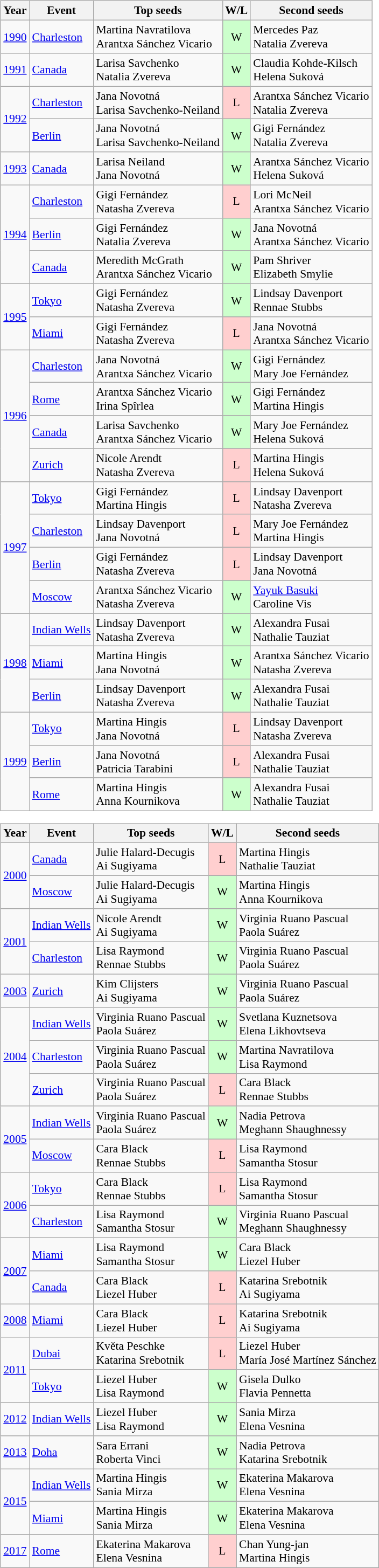<table>
<tr style="vertical-align:top">
<td><br><table class="wikitable nowrap" style="font-size:90%">
<tr>
<th scope="col">Year</th>
<th scope="col">Event</th>
<th scope="col">Top seeds</th>
<th scope="col">W/L</th>
<th scope="col">Second seeds</th>
</tr>
<tr>
<td><a href='#'>1990</a></td>
<td><a href='#'>Charleston</a></td>
<td> Martina Navratilova<br> Arantxa Sánchez Vicario</td>
<td style="text-align:center; background:#CCFFCC">W</td>
<td> Mercedes Paz<br> Natalia Zvereva</td>
</tr>
<tr>
<td><a href='#'>1991</a></td>
<td><a href='#'>Canada</a></td>
<td> Larisa Savchenko<br> Natalia Zvereva</td>
<td style="text-align:center; background:#CCFFCC">W</td>
<td> Claudia Kohde-Kilsch<br> Helena Suková</td>
</tr>
<tr>
<td rowspan="2"><a href='#'>1992</a></td>
<td><a href='#'>Charleston</a></td>
<td> Jana Novotná<br> Larisa Savchenko-Neiland</td>
<td style="text-align:center; background:#FFCFCF">L</td>
<td> Arantxa Sánchez Vicario<br> Natalia Zvereva</td>
</tr>
<tr>
<td><a href='#'>Berlin</a></td>
<td> Jana Novotná<br> Larisa Savchenko-Neiland</td>
<td style="text-align:center; background:#CCFFCC">W</td>
<td> Gigi Fernández<br> Natalia Zvereva</td>
</tr>
<tr>
<td><a href='#'>1993</a></td>
<td><a href='#'>Canada</a></td>
<td> Larisa Neiland<br> Jana Novotná</td>
<td style="text-align:center; background:#CCFFCC">W</td>
<td> Arantxa Sánchez Vicario<br> Helena Suková</td>
</tr>
<tr>
<td rowspan="3"><a href='#'>1994</a></td>
<td><a href='#'>Charleston</a></td>
<td> Gigi Fernández<br> Natasha Zvereva</td>
<td style="text-align:center; background:#FFCFCF">L</td>
<td> Lori McNeil<br> Arantxa Sánchez Vicario</td>
</tr>
<tr>
<td><a href='#'>Berlin</a></td>
<td> Gigi Fernández<br> Natalia Zvereva</td>
<td style="text-align:center; background:#CCFFCC">W</td>
<td> Jana Novotná<br> Arantxa Sánchez Vicario</td>
</tr>
<tr>
<td><a href='#'>Canada</a></td>
<td> Meredith McGrath<br> Arantxa Sánchez Vicario</td>
<td style="text-align:center; background:#CCFFCC">W</td>
<td> Pam Shriver<br> Elizabeth Smylie</td>
</tr>
<tr>
<td rowspan="2"><a href='#'>1995</a></td>
<td><a href='#'>Tokyo</a></td>
<td> Gigi Fernández<br> Natasha Zvereva</td>
<td style="text-align:center; background:#CCFFCC">W</td>
<td> Lindsay Davenport<br> Rennae Stubbs</td>
</tr>
<tr>
<td><a href='#'>Miami</a></td>
<td> Gigi Fernández<br> Natasha Zvereva</td>
<td style="text-align:center; background:#FFCFCF">L</td>
<td> Jana Novotná<br> Arantxa Sánchez Vicario</td>
</tr>
<tr>
<td rowspan="4"><a href='#'>1996</a></td>
<td><a href='#'>Charleston</a></td>
<td> Jana Novotná<br> Arantxa Sánchez Vicario</td>
<td style="text-align:center; background:#CCFFCC">W</td>
<td> Gigi Fernández<br> Mary Joe Fernández</td>
</tr>
<tr>
<td><a href='#'>Rome</a></td>
<td> Arantxa Sánchez Vicario<br> Irina Spîrlea</td>
<td style="text-align:center; background:#CCFFCC">W</td>
<td> Gigi Fernández<br> Martina Hingis</td>
</tr>
<tr>
<td><a href='#'>Canada</a></td>
<td> Larisa Savchenko<br> Arantxa Sánchez Vicario</td>
<td style="text-align:center; background:#CCFFCC">W</td>
<td> Mary Joe Fernández<br> Helena Suková</td>
</tr>
<tr>
<td><a href='#'>Zurich</a></td>
<td> Nicole Arendt<br> Natasha Zvereva</td>
<td style="text-align:center; background:#FFCFCF">L</td>
<td> Martina Hingis<br> Helena Suková</td>
</tr>
<tr>
<td rowspan="4"><a href='#'>1997</a></td>
<td><a href='#'>Tokyo</a></td>
<td> Gigi Fernández<br> Martina Hingis</td>
<td style="text-align:center; background:#FFCFCF">L</td>
<td> Lindsay Davenport<br> Natasha Zvereva</td>
</tr>
<tr>
<td><a href='#'>Charleston</a></td>
<td> Lindsay Davenport<br> Jana Novotná</td>
<td style="text-align:center; background:#FFCFCF">L</td>
<td> Mary Joe Fernández<br> Martina Hingis</td>
</tr>
<tr>
<td><a href='#'>Berlin</a></td>
<td> Gigi Fernández<br> Natasha Zvereva</td>
<td style="text-align:center; background:#FFCFCF">L</td>
<td> Lindsay Davenport<br> Jana Novotná</td>
</tr>
<tr>
<td><a href='#'>Moscow</a></td>
<td> Arantxa Sánchez Vicario<br> Natasha Zvereva</td>
<td style="text-align:center; background:#CCFFCC">W</td>
<td> <a href='#'>Yayuk Basuki</a><br> Caroline Vis</td>
</tr>
<tr>
<td rowspan="3"><a href='#'>1998</a></td>
<td><a href='#'>Indian Wells</a></td>
<td> Lindsay Davenport<br> Natasha Zvereva</td>
<td style="text-align:center; background:#CCFFCC">W</td>
<td> Alexandra Fusai<br> Nathalie Tauziat</td>
</tr>
<tr>
<td><a href='#'>Miami</a></td>
<td> Martina Hingis<br> Jana Novotná</td>
<td style="text-align:center; background:#CCFFCC">W</td>
<td> Arantxa Sánchez Vicario<br> Natasha Zvereva</td>
</tr>
<tr>
<td><a href='#'>Berlin</a></td>
<td> Lindsay Davenport<br> Natasha Zvereva</td>
<td style="text-align:center; background:#CCFFCC">W</td>
<td> Alexandra Fusai<br> Nathalie Tauziat</td>
</tr>
<tr>
<td rowspan="3"><a href='#'>1999</a></td>
<td><a href='#'>Tokyo</a></td>
<td> Martina Hingis<br> Jana Novotná</td>
<td style="text-align:center; background:#FFCFCF">L</td>
<td> Lindsay Davenport<br> Natasha Zvereva</td>
</tr>
<tr>
<td><a href='#'>Berlin</a></td>
<td> Jana Novotná<br> Patricia Tarabini</td>
<td style="text-align:center; background:#FFCFCF">L</td>
<td> Alexandra Fusai<br> Nathalie Tauziat</td>
</tr>
<tr>
<td><a href='#'>Rome</a></td>
<td> Martina Hingis<br> Anna Kournikova</td>
<td style="text-align:center; background:#CCFFCC">W</td>
<td> Alexandra Fusai<br> Nathalie Tauziat</td>
</tr>
</table>
<table class="wikitable nowrap" style="font-size:90%">
<tr>
<th scope="col">Year</th>
<th scope="col">Event</th>
<th scope="col">Top seeds</th>
<th scope="col">W/L</th>
<th scope="col">Second seeds</th>
</tr>
<tr>
<td rowspan="2"><a href='#'>2000</a></td>
<td><a href='#'>Canada</a></td>
<td> Julie Halard-Decugis<br> Ai Sugiyama</td>
<td style="text-align:center; background:#FFCFCF">L</td>
<td> Martina Hingis<br> Nathalie Tauziat</td>
</tr>
<tr>
<td><a href='#'>Moscow</a></td>
<td> Julie Halard-Decugis<br> Ai Sugiyama</td>
<td style="text-align:center; background:#CCFFCC">W</td>
<td> Martina Hingis<br> Anna Kournikova</td>
</tr>
<tr>
<td rowspan="2"><a href='#'>2001</a></td>
<td><a href='#'>Indian Wells</a></td>
<td> Nicole Arendt<br> Ai Sugiyama</td>
<td style="text-align:center; background:#CCFFCC">W</td>
<td> Virginia Ruano Pascual<br> Paola Suárez</td>
</tr>
<tr>
<td><a href='#'>Charleston</a></td>
<td> Lisa Raymond<br> Rennae Stubbs</td>
<td style="text-align:center; background:#CCFFCC">W</td>
<td> Virginia Ruano Pascual<br> Paola Suárez</td>
</tr>
<tr>
<td><a href='#'>2003</a></td>
<td><a href='#'>Zurich</a></td>
<td> Kim Clijsters<br> Ai Sugiyama</td>
<td style="text-align:center; background:#CCFFCC">W</td>
<td> Virginia Ruano Pascual<br> Paola Suárez</td>
</tr>
<tr>
<td rowspan="3"><a href='#'>2004</a></td>
<td><a href='#'>Indian Wells</a></td>
<td> Virginia Ruano Pascual<br> Paola Suárez</td>
<td style="text-align:center; background:#CCFFCC">W</td>
<td> Svetlana Kuznetsova<br> Elena Likhovtseva</td>
</tr>
<tr>
<td><a href='#'>Charleston</a></td>
<td> Virginia Ruano Pascual<br> Paola Suárez</td>
<td style="text-align:center; background:#CCFFCC">W</td>
<td> Martina Navratilova<br> Lisa Raymond</td>
</tr>
<tr>
<td><a href='#'>Zurich</a></td>
<td> Virginia Ruano Pascual<br> Paola Suárez</td>
<td style="text-align:center; background:#FFCFCF">L</td>
<td> Cara Black<br> Rennae Stubbs</td>
</tr>
<tr>
<td rowspan="2"><a href='#'>2005</a></td>
<td><a href='#'>Indian Wells</a></td>
<td> Virginia Ruano Pascual<br> Paola Suárez</td>
<td style="text-align:center; background:#CCFFCC">W</td>
<td> Nadia Petrova<br> Meghann Shaughnessy</td>
</tr>
<tr>
<td><a href='#'>Moscow</a></td>
<td> Cara Black<br> Rennae Stubbs</td>
<td style="text-align:center; background:#FFCFCF">L</td>
<td> Lisa Raymond<br> Samantha Stosur</td>
</tr>
<tr>
<td rowspan="2"><a href='#'>2006</a></td>
<td><a href='#'>Tokyo</a></td>
<td> Cara Black<br> Rennae Stubbs</td>
<td style="text-align:center; background:#FFCFCF">L</td>
<td> Lisa Raymond<br> Samantha Stosur</td>
</tr>
<tr>
<td><a href='#'>Charleston</a></td>
<td> Lisa Raymond<br> Samantha Stosur</td>
<td style="text-align:center; background:#CCFFCC">W</td>
<td> Virginia Ruano Pascual<br> Meghann Shaughnessy</td>
</tr>
<tr>
<td rowspan="2"><a href='#'>2007</a></td>
<td><a href='#'>Miami</a></td>
<td> Lisa Raymond<br> Samantha Stosur</td>
<td style="text-align:center; background:#CCFFCC">W</td>
<td> Cara Black<br> Liezel Huber</td>
</tr>
<tr>
<td><a href='#'>Canada</a></td>
<td> Cara Black<br> Liezel Huber</td>
<td style="text-align:center; background:#FFCFCF">L</td>
<td> Katarina Srebotnik<br> Ai Sugiyama</td>
</tr>
<tr>
<td><a href='#'>2008</a></td>
<td><a href='#'>Miami</a></td>
<td> Cara Black<br> Liezel Huber</td>
<td style="text-align:center; background:#FFCFCF">L</td>
<td> Katarina Srebotnik<br> Ai Sugiyama</td>
</tr>
<tr>
<td rowspan="2"><a href='#'>2011</a></td>
<td><a href='#'>Dubai</a></td>
<td> Květa Peschke<br> Katarina Srebotnik</td>
<td style="text-align:center; background:#FFCFCF">L</td>
<td> Liezel Huber<br> María José Martínez Sánchez</td>
</tr>
<tr>
<td><a href='#'>Tokyo</a></td>
<td> Liezel Huber<br> Lisa Raymond</td>
<td style="text-align:center; background:#CCFFCC">W</td>
<td> Gisela Dulko<br> Flavia Pennetta</td>
</tr>
<tr>
<td><a href='#'>2012</a></td>
<td><a href='#'>Indian Wells</a></td>
<td> Liezel Huber<br> Lisa Raymond</td>
<td style="text-align:center; background:#CCFFCC">W</td>
<td> Sania Mirza<br> Elena Vesnina</td>
</tr>
<tr>
<td><a href='#'>2013</a></td>
<td><a href='#'>Doha</a></td>
<td> Sara Errani<br> Roberta Vinci</td>
<td style="text-align:center; background:#CCFFCC">W</td>
<td> Nadia Petrova<br> Katarina Srebotnik</td>
</tr>
<tr>
<td rowspan="2"><a href='#'>2015</a></td>
<td><a href='#'>Indian Wells</a></td>
<td> Martina Hingis<br> Sania Mirza</td>
<td style="text-align:center; background:#CCFFCC">W</td>
<td> Ekaterina Makarova<br> Elena Vesnina</td>
</tr>
<tr>
<td><a href='#'>Miami</a></td>
<td> Martina Hingis<br> Sania Mirza</td>
<td style="text-align:center; background:#CCFFCC">W</td>
<td> Ekaterina Makarova<br> Elena Vesnina</td>
</tr>
<tr>
<td><a href='#'>2017</a></td>
<td><a href='#'>Rome</a></td>
<td> Ekaterina Makarova<br> Elena Vesnina</td>
<td style="text-align:center; background:#FFCFCF">L</td>
<td> Chan Yung-jan<br> Martina Hingis</td>
</tr>
</table>
</td>
</tr>
</table>
